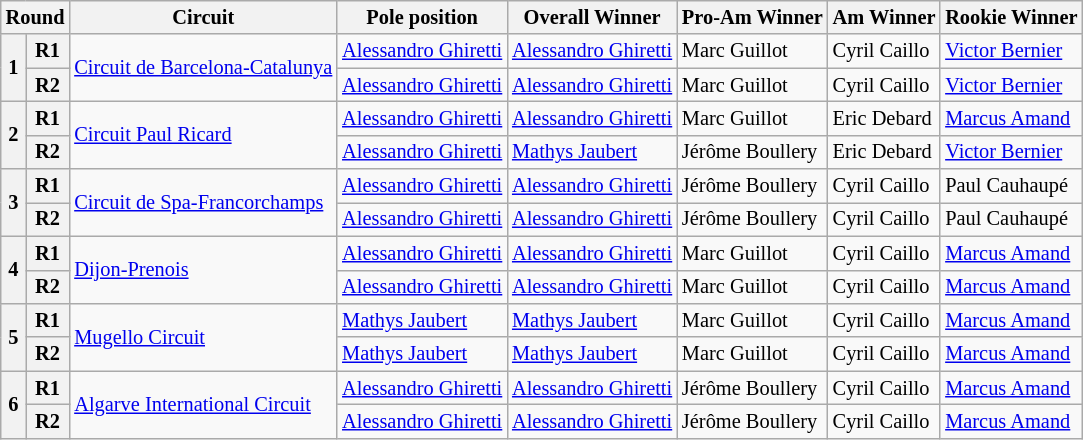<table class="wikitable" style="font-size:85%;">
<tr>
<th colspan="2">Round</th>
<th>Circuit</th>
<th>Pole position</th>
<th>Overall Winner</th>
<th>Pro-Am Winner</th>
<th>Am Winner</th>
<th>Rookie Winner</th>
</tr>
<tr>
<th rowspan="2">1</th>
<th>R1</th>
<td rowspan="2"> <a href='#'>Circuit de Barcelona-Catalunya</a></td>
<td> <a href='#'>Alessandro Ghiretti</a></td>
<td> <a href='#'>Alessandro Ghiretti</a></td>
<td> Marc Guillot</td>
<td> Cyril Caillo</td>
<td> <a href='#'>Victor Bernier</a></td>
</tr>
<tr>
<th>R2</th>
<td> <a href='#'>Alessandro Ghiretti</a></td>
<td> <a href='#'>Alessandro Ghiretti</a></td>
<td> Marc Guillot</td>
<td> Cyril Caillo</td>
<td> <a href='#'>Victor Bernier</a></td>
</tr>
<tr>
<th rowspan="2">2</th>
<th>R1</th>
<td rowspan="2"> <a href='#'>Circuit Paul Ricard</a></td>
<td> <a href='#'>Alessandro Ghiretti</a></td>
<td> <a href='#'>Alessandro Ghiretti</a></td>
<td> Marc Guillot</td>
<td> Eric Debard</td>
<td> <a href='#'>Marcus Amand</a></td>
</tr>
<tr>
<th>R2</th>
<td> <a href='#'>Alessandro Ghiretti</a></td>
<td> <a href='#'>Mathys Jaubert</a></td>
<td> Jérôme Boullery</td>
<td> Eric Debard</td>
<td> <a href='#'>Victor Bernier</a></td>
</tr>
<tr>
<th rowspan="2">3</th>
<th>R1</th>
<td rowspan="2"> <a href='#'>Circuit de Spa-Francorchamps</a></td>
<td> <a href='#'>Alessandro Ghiretti</a></td>
<td> <a href='#'>Alessandro Ghiretti</a></td>
<td> Jérôme Boullery</td>
<td> Cyril Caillo</td>
<td> Paul Cauhaupé</td>
</tr>
<tr>
<th>R2</th>
<td> <a href='#'>Alessandro Ghiretti</a></td>
<td> <a href='#'>Alessandro Ghiretti</a></td>
<td> Jérôme Boullery</td>
<td> Cyril Caillo</td>
<td> Paul Cauhaupé</td>
</tr>
<tr>
<th rowspan="2">4</th>
<th>R1</th>
<td rowspan="2"> <a href='#'>Dijon-Prenois</a></td>
<td> <a href='#'>Alessandro Ghiretti</a></td>
<td> <a href='#'>Alessandro Ghiretti</a></td>
<td> Marc Guillot</td>
<td> Cyril Caillo</td>
<td> <a href='#'>Marcus Amand</a></td>
</tr>
<tr>
<th>R2</th>
<td> <a href='#'>Alessandro Ghiretti</a></td>
<td> <a href='#'>Alessandro Ghiretti</a></td>
<td> Marc Guillot</td>
<td> Cyril Caillo</td>
<td> <a href='#'>Marcus Amand</a></td>
</tr>
<tr>
<th rowspan="2">5</th>
<th>R1</th>
<td rowspan="2"> <a href='#'>Mugello Circuit</a></td>
<td> <a href='#'>Mathys Jaubert</a></td>
<td> <a href='#'>Mathys Jaubert</a></td>
<td> Marc Guillot</td>
<td> Cyril Caillo</td>
<td> <a href='#'>Marcus Amand</a></td>
</tr>
<tr>
<th>R2</th>
<td> <a href='#'>Mathys Jaubert</a></td>
<td> <a href='#'>Mathys Jaubert</a></td>
<td> Marc Guillot</td>
<td> Cyril Caillo</td>
<td> <a href='#'>Marcus Amand</a></td>
</tr>
<tr>
<th rowspan="2">6</th>
<th>R1</th>
<td rowspan="2"> <a href='#'>Algarve International Circuit</a></td>
<td> <a href='#'>Alessandro Ghiretti</a></td>
<td> <a href='#'>Alessandro Ghiretti</a></td>
<td> Jérôme Boullery</td>
<td> Cyril Caillo</td>
<td> <a href='#'>Marcus Amand</a></td>
</tr>
<tr>
<th>R2</th>
<td> <a href='#'>Alessandro Ghiretti</a></td>
<td> <a href='#'>Alessandro Ghiretti</a></td>
<td> Jérôme Boullery</td>
<td> Cyril Caillo</td>
<td> <a href='#'>Marcus Amand</a></td>
</tr>
</table>
